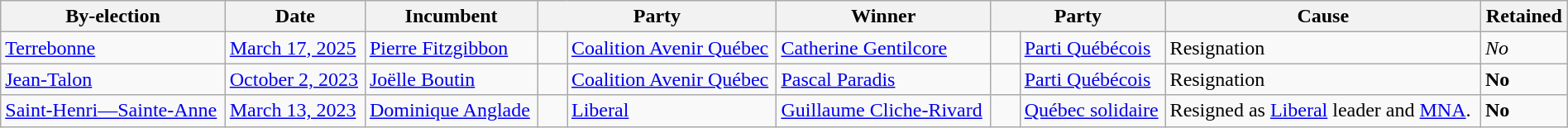<table class=wikitable style="width:100%">
<tr>
<th>By-election</th>
<th>Date</th>
<th>Incumbent</th>
<th colspan=2>Party</th>
<th>Winner</th>
<th colspan=2>Party</th>
<th>Cause</th>
<th>Retained</th>
</tr>
<tr>
<td><a href='#'>Terrebonne</a></td>
<td><a href='#'>March 17, 2025</a></td>
<td><a href='#'>Pierre Fitzgibbon</a></td>
<td>    </td>
<td><a href='#'>Coalition Avenir Québec</a></td>
<td><a href='#'>Catherine Gentilcore</a></td>
<td>    </td>
<td><a href='#'>Parti Québécois</a></td>
<td>Resignation</td>
<td><em>No</em></td>
</tr>
<tr>
<td><a href='#'>Jean-Talon</a></td>
<td><a href='#'>October 2, 2023</a></td>
<td><a href='#'>Joëlle Boutin</a></td>
<td>    </td>
<td><a href='#'>Coalition Avenir Québec</a></td>
<td><a href='#'>Pascal Paradis</a></td>
<td>    </td>
<td><a href='#'>Parti Québécois</a></td>
<td>Resignation</td>
<td><strong>No</strong></td>
</tr>
<tr>
<td><a href='#'>Saint-Henri—Sainte-Anne</a></td>
<td><a href='#'>March 13, 2023</a></td>
<td><a href='#'>Dominique Anglade</a></td>
<td>    </td>
<td><a href='#'>Liberal</a></td>
<td><a href='#'>Guillaume Cliche-Rivard</a></td>
<td>    </td>
<td><a href='#'>Québec solidaire</a></td>
<td>Resigned as <a href='#'>Liberal</a> leader and <a href='#'>MNA</a>.</td>
<td><strong>No</strong></td>
</tr>
</table>
